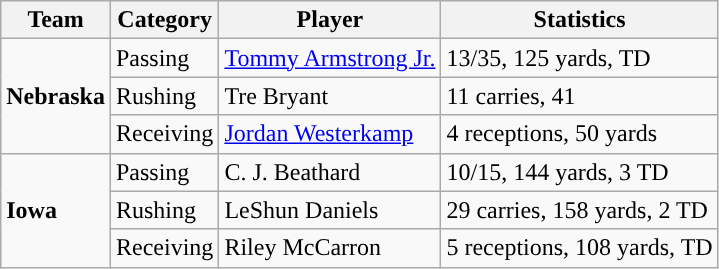<table class="wikitable" style="float: left;">
<tr>
<th>Team</th>
<th>Category</th>
<th>Player</th>
<th>Statistics</th>
</tr>
<tr>
<td rowspan=3><strong>Nebraska</strong></td>
<td>Passing</td>
<td><a href='#'>Tommy Armstrong Jr.</a></td>
<td>13/35, 125 yards, TD</td>
</tr>
<tr>
<td>Rushing</td>
<td>Tre Bryant</td>
<td>11 carries, 41</td>
</tr>
<tr>
<td>Receiving</td>
<td><a href='#'>Jordan Westerkamp</a></td>
<td>4 receptions, 50 yards</td>
</tr>
<tr>
<td rowspan=3><strong>Iowa</strong></td>
<td>Passing</td>
<td>C. J. Beathard</td>
<td>10/15, 144 yards, 3 TD</td>
</tr>
<tr>
<td>Rushing</td>
<td>LeShun Daniels</td>
<td>29 carries, 158 yards, 2 TD</td>
</tr>
<tr>
<td>Receiving</td>
<td>Riley McCarron</td>
<td>5 receptions, 108 yards, TD</td>
</tr>
</table>
